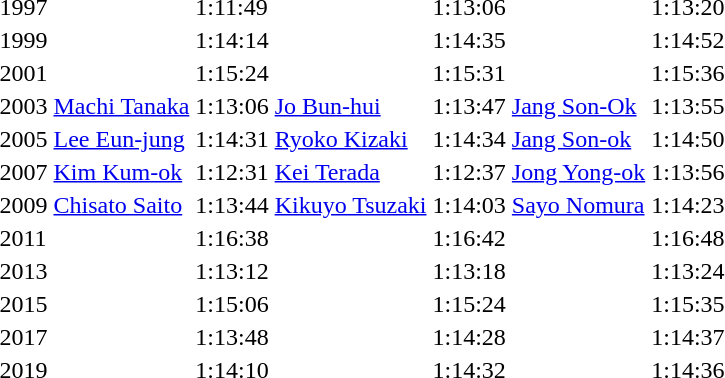<table>
<tr>
<td>1997</td>
<td></td>
<td>1:11:49</td>
<td></td>
<td>1:13:06</td>
<td></td>
<td>1:13:20</td>
</tr>
<tr>
<td>1999</td>
<td></td>
<td>1:14:14</td>
<td></td>
<td>1:14:35</td>
<td></td>
<td>1:14:52</td>
</tr>
<tr>
<td>2001</td>
<td></td>
<td>1:15:24</td>
<td></td>
<td>1:15:31</td>
<td></td>
<td>1:15:36</td>
</tr>
<tr>
<td>2003</td>
<td><a href='#'>Machi Tanaka</a><br> </td>
<td>1:13:06</td>
<td><a href='#'>Jo Bun-hui</a><br> </td>
<td>1:13:47</td>
<td><a href='#'>Jang Son-Ok</a><br> </td>
<td>1:13:55</td>
</tr>
<tr>
<td>2005</td>
<td><a href='#'>Lee Eun-jung</a><br> </td>
<td>1:14:31</td>
<td><a href='#'>Ryoko Kizaki</a><br> </td>
<td>1:14:34</td>
<td><a href='#'>Jang Son-ok</a><br> </td>
<td>1:14:50</td>
</tr>
<tr>
<td>2007</td>
<td><a href='#'>Kim Kum-ok</a><br> </td>
<td>1:12:31</td>
<td><a href='#'>Kei Terada</a><br> </td>
<td>1:12:37</td>
<td><a href='#'>Jong Yong-ok</a><br> </td>
<td>1:13:56</td>
</tr>
<tr>
<td>2009</td>
<td><a href='#'>Chisato Saito</a> <br> </td>
<td>1:13:44</td>
<td><a href='#'>Kikuyo Tsuzaki</a> <br> </td>
<td>1:14:03</td>
<td><a href='#'>Sayo Nomura</a> <br> </td>
<td>1:14:23</td>
</tr>
<tr>
<td>2011</td>
<td></td>
<td>1:16:38</td>
<td></td>
<td>1:16:42</td>
<td></td>
<td>1:16:48</td>
</tr>
<tr>
<td>2013</td>
<td></td>
<td>1:13:12</td>
<td></td>
<td>1:13:18</td>
<td></td>
<td>1:13:24</td>
</tr>
<tr>
<td>2015</td>
<td></td>
<td>1:15:06</td>
<td></td>
<td>1:15:24</td>
<td></td>
<td>1:15:35</td>
</tr>
<tr>
<td>2017</td>
<td></td>
<td>1:13:48</td>
<td></td>
<td>1:14:28</td>
<td></td>
<td>1:14:37</td>
</tr>
<tr>
<td>2019</td>
<td></td>
<td>1:14:10</td>
<td></td>
<td>1:14:32</td>
<td></td>
<td>1:14:36</td>
</tr>
</table>
